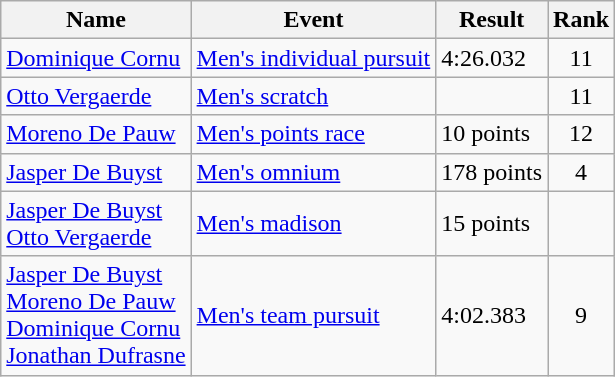<table class="wikitable sortable">
<tr>
<th>Name</th>
<th>Event</th>
<th>Result</th>
<th>Rank</th>
</tr>
<tr>
<td><a href='#'>Dominique Cornu</a></td>
<td><a href='#'>Men's individual pursuit</a></td>
<td>4:26.032</td>
<td align=center>11</td>
</tr>
<tr>
<td><a href='#'>Otto Vergaerde</a></td>
<td><a href='#'>Men's scratch</a></td>
<td></td>
<td align=center>11</td>
</tr>
<tr>
<td><a href='#'>Moreno De Pauw</a></td>
<td><a href='#'>Men's points race</a></td>
<td>10 points</td>
<td align=center>12</td>
</tr>
<tr>
<td><a href='#'>Jasper De Buyst</a></td>
<td><a href='#'>Men's omnium</a></td>
<td>178 points</td>
<td align=center>4</td>
</tr>
<tr>
<td><a href='#'>Jasper De Buyst</a><br><a href='#'>Otto Vergaerde</a></td>
<td><a href='#'>Men's madison</a></td>
<td>15 points</td>
<td align=center></td>
</tr>
<tr>
<td><a href='#'>Jasper De Buyst</a><br><a href='#'>Moreno De Pauw</a><br><a href='#'>Dominique Cornu</a><br><a href='#'>Jonathan Dufrasne</a></td>
<td><a href='#'>Men's team pursuit</a></td>
<td>4:02.383</td>
<td align=center>9</td>
</tr>
</table>
